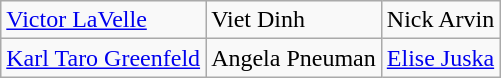<table class="wikitable">
<tr>
<td><a href='#'>Victor LaVelle</a></td>
<td>Viet Dinh</td>
<td>Nick Arvin</td>
</tr>
<tr>
<td><a href='#'>Karl Taro Greenfeld</a></td>
<td>Angela Pneuman</td>
<td><a href='#'>Elise Juska</a></td>
</tr>
</table>
